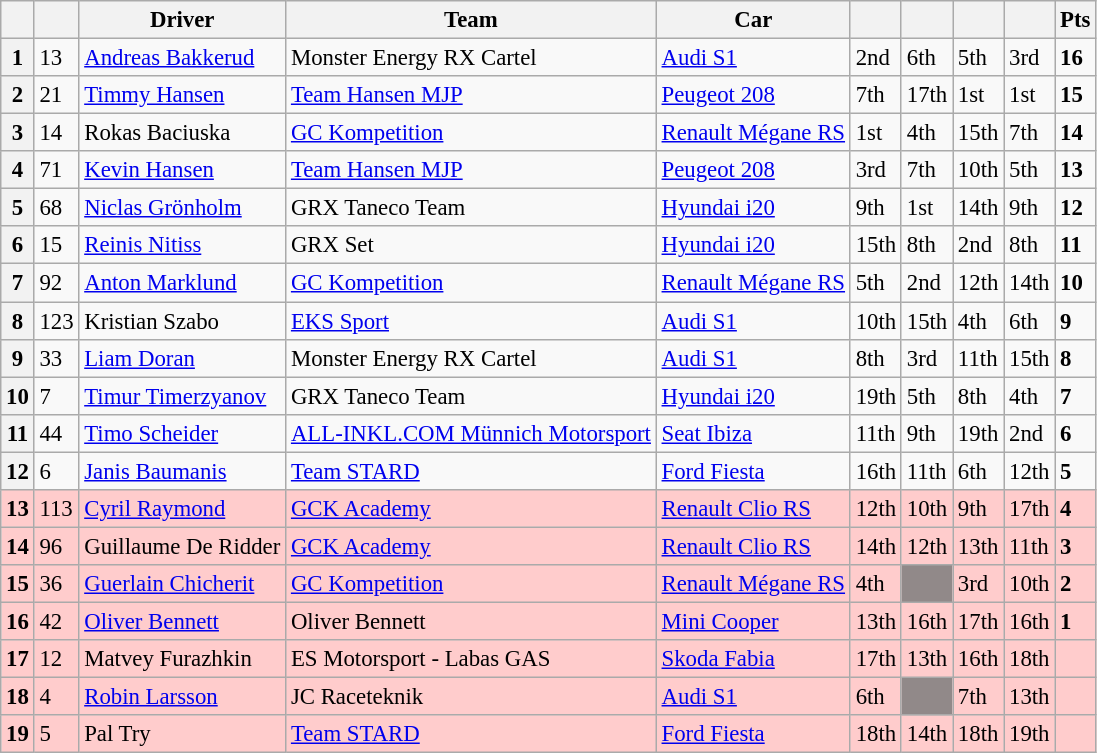<table class="wikitable" style="font-size:95%">
<tr>
<th></th>
<th></th>
<th>Driver</th>
<th>Team</th>
<th>Car</th>
<th></th>
<th></th>
<th></th>
<th></th>
<th>Pts</th>
</tr>
<tr>
<th>1</th>
<td>13</td>
<td> <a href='#'>Andreas Bakkerud</a></td>
<td>Monster Energy RX Cartel</td>
<td><a href='#'>Audi S1</a></td>
<td>2nd</td>
<td>6th</td>
<td>5th</td>
<td>3rd</td>
<td><strong>16</strong></td>
</tr>
<tr>
<th>2</th>
<td>21</td>
<td> <a href='#'>Timmy Hansen</a></td>
<td><a href='#'>Team Hansen MJP</a></td>
<td><a href='#'>Peugeot 208</a></td>
<td>7th</td>
<td>17th</td>
<td>1st</td>
<td>1st</td>
<td><strong>15</strong></td>
</tr>
<tr>
<th>3</th>
<td>14</td>
<td> Rokas Baciuska</td>
<td><a href='#'>GC Kompetition</a></td>
<td><a href='#'>Renault Mégane RS</a></td>
<td>1st</td>
<td>4th</td>
<td>15th</td>
<td>7th</td>
<td><strong>14</strong></td>
</tr>
<tr>
<th>4</th>
<td>71</td>
<td> <a href='#'>Kevin Hansen</a></td>
<td><a href='#'>Team Hansen MJP</a></td>
<td><a href='#'>Peugeot 208</a></td>
<td>3rd</td>
<td>7th</td>
<td>10th</td>
<td>5th</td>
<td><strong>13</strong></td>
</tr>
<tr>
<th>5</th>
<td>68</td>
<td> <a href='#'>Niclas Grönholm</a></td>
<td>GRX Taneco Team</td>
<td><a href='#'>Hyundai i20</a></td>
<td>9th</td>
<td>1st</td>
<td>14th</td>
<td>9th</td>
<td><strong>12</strong></td>
</tr>
<tr>
<th>6</th>
<td>15</td>
<td> <a href='#'>Reinis Nitiss</a></td>
<td>GRX Set</td>
<td><a href='#'>Hyundai i20</a></td>
<td>15th</td>
<td>8th</td>
<td>2nd</td>
<td>8th</td>
<td><strong>11</strong></td>
</tr>
<tr>
<th>7</th>
<td>92</td>
<td> <a href='#'>Anton Marklund</a></td>
<td><a href='#'>GC Kompetition</a></td>
<td><a href='#'>Renault Mégane RS</a></td>
<td>5th</td>
<td>2nd</td>
<td>12th</td>
<td>14th</td>
<td><strong>10</strong></td>
</tr>
<tr>
<th>8</th>
<td>123</td>
<td> Kristian Szabo</td>
<td><a href='#'>EKS Sport</a></td>
<td><a href='#'>Audi S1</a></td>
<td>10th</td>
<td>15th</td>
<td>4th</td>
<td>6th</td>
<td><strong>9</strong></td>
</tr>
<tr>
<th>9</th>
<td>33</td>
<td> <a href='#'>Liam Doran</a></td>
<td>Monster Energy RX Cartel</td>
<td><a href='#'>Audi S1</a></td>
<td>8th</td>
<td>3rd</td>
<td>11th</td>
<td>15th</td>
<td><strong>8</strong></td>
</tr>
<tr>
<th>10</th>
<td>7</td>
<td> <a href='#'>Timur Timerzyanov</a></td>
<td>GRX Taneco Team</td>
<td><a href='#'>Hyundai i20</a></td>
<td>19th</td>
<td>5th</td>
<td>8th</td>
<td>4th</td>
<td><strong>7</strong></td>
</tr>
<tr>
<th>11</th>
<td>44</td>
<td> <a href='#'>Timo Scheider</a></td>
<td><a href='#'>ALL-INKL.COM Münnich Motorsport</a></td>
<td><a href='#'>Seat Ibiza</a></td>
<td>11th</td>
<td>9th</td>
<td>19th</td>
<td>2nd</td>
<td><strong>6</strong></td>
</tr>
<tr>
<th>12</th>
<td>6</td>
<td> <a href='#'>Janis Baumanis</a></td>
<td><a href='#'>Team STARD</a></td>
<td><a href='#'>Ford Fiesta</a></td>
<td>16th</td>
<td>11th</td>
<td>6th</td>
<td>12th</td>
<td><strong>5</strong></td>
</tr>
<tr>
<th style="background:#ffcccc;">13</th>
<td style="background:#ffcccc;">113</td>
<td style="background:#ffcccc;"> <a href='#'>Cyril Raymond</a></td>
<td style="background:#ffcccc;"><a href='#'>GCK Academy</a></td>
<td style="background:#ffcccc;"><a href='#'>Renault Clio RS</a></td>
<td style="background:#ffcccc;">12th</td>
<td style="background:#ffcccc;">10th</td>
<td style="background:#ffcccc;">9th</td>
<td style="background:#ffcccc;">17th</td>
<td style="background:#ffcccc;"><strong>4</strong></td>
</tr>
<tr>
<th style="background:#ffcccc;">14</th>
<td style="background:#ffcccc;">96</td>
<td style="background:#ffcccc;"> Guillaume De Ridder</td>
<td style="background:#ffcccc;"><a href='#'>GCK Academy</a></td>
<td style="background:#ffcccc;"><a href='#'>Renault Clio RS</a></td>
<td style="background:#ffcccc;">14th</td>
<td style="background:#ffcccc;">12th</td>
<td style="background:#ffcccc;">13th</td>
<td style="background:#ffcccc;">11th</td>
<td style="background:#ffcccc;"><strong>3</strong></td>
</tr>
<tr>
<th style="background:#ffcccc;">15</th>
<td style="background:#ffcccc;">36</td>
<td style="background:#ffcccc;"> <a href='#'>Guerlain Chicherit</a></td>
<td style="background:#ffcccc;"><a href='#'>GC Kompetition</a></td>
<td style="background:#ffcccc;"><a href='#'>Renault Mégane RS</a></td>
<td style="background:#ffcccc;">4th</td>
<td style="background:#918989;"><strong></strong></td>
<td style="background:#ffcccc;">3rd</td>
<td style="background:#ffcccc;">10th</td>
<td style="background:#ffcccc;"><strong>2</strong></td>
</tr>
<tr>
<th style="background:#ffcccc;">16</th>
<td style="background:#ffcccc;">42</td>
<td style="background:#ffcccc;"> <a href='#'>Oliver Bennett</a></td>
<td style="background:#ffcccc;">Oliver Bennett</td>
<td style="background:#ffcccc;"><a href='#'>Mini Cooper</a></td>
<td style="background:#ffcccc;">13th</td>
<td style="background:#ffcccc;">16th</td>
<td style="background:#ffcccc;">17th</td>
<td style="background:#ffcccc;">16th</td>
<td style="background:#ffcccc;"><strong>1</strong></td>
</tr>
<tr>
<th style="background:#ffcccc;">17</th>
<td style="background:#ffcccc;">12</td>
<td style="background:#ffcccc;"> Matvey Furazhkin</td>
<td style="background:#ffcccc;">ES Motorsport - Labas GAS</td>
<td style="background:#ffcccc;"><a href='#'>Skoda Fabia</a></td>
<td style="background:#ffcccc;">17th</td>
<td style="background:#ffcccc;">13th</td>
<td style="background:#ffcccc;">16th</td>
<td style="background:#ffcccc;">18th</td>
<td style="background:#ffcccc;"></td>
</tr>
<tr>
<th style="background:#ffcccc;">18</th>
<td style="background:#ffcccc;">4</td>
<td style="background:#ffcccc;"> <a href='#'>Robin Larsson</a></td>
<td style="background:#ffcccc;">JC Raceteknik</td>
<td style="background:#ffcccc;"><a href='#'>Audi S1</a></td>
<td style="background:#ffcccc;">6th</td>
<td style="background:#918989;"><strong></strong></td>
<td style="background:#ffcccc;">7th</td>
<td style="background:#ffcccc;">13th</td>
<td style="background:#ffcccc;"></td>
</tr>
<tr>
<th style="background:#ffcccc;">19</th>
<td style="background:#ffcccc;">5</td>
<td style="background:#ffcccc;"> Pal Try</td>
<td style="background:#ffcccc;"><a href='#'>Team STARD</a></td>
<td style="background:#ffcccc;"><a href='#'>Ford Fiesta</a></td>
<td style="background:#ffcccc;">18th</td>
<td style="background:#ffcccc;">14th</td>
<td style="background:#ffcccc;">18th</td>
<td style="background:#ffcccc;">19th</td>
<td style="background:#ffcccc;"></td>
</tr>
</table>
